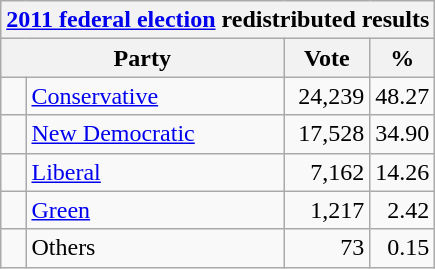<table class="wikitable">
<tr>
<th colspan="4"><a href='#'>2011 federal election</a> redistributed results</th>
</tr>
<tr>
<th bgcolor="#DDDDFF" width="130px" colspan="2">Party</th>
<th bgcolor="#DDDDFF" width="50px">Vote</th>
<th bgcolor="#DDDDFF" width="30px">%</th>
</tr>
<tr>
<td> </td>
<td><a href='#'>Conservative</a></td>
<td align=right>24,239</td>
<td align=right>48.27</td>
</tr>
<tr>
<td> </td>
<td><a href='#'>New Democratic</a></td>
<td align=right>17,528</td>
<td align=right>34.90</td>
</tr>
<tr>
<td> </td>
<td><a href='#'>Liberal</a></td>
<td align=right>7,162</td>
<td align=right>14.26</td>
</tr>
<tr>
<td> </td>
<td><a href='#'>Green</a></td>
<td align=right>1,217</td>
<td align=right>2.42</td>
</tr>
<tr>
<td> </td>
<td>Others</td>
<td align=right>73</td>
<td align=right>0.15</td>
</tr>
</table>
